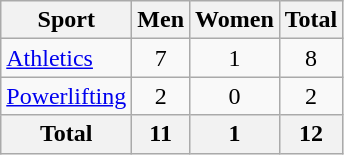<table class="wikitable sortable" style="text-align:center;">
<tr>
<th>Sport</th>
<th>Men</th>
<th>Women</th>
<th>Total</th>
</tr>
<tr>
<td align=left> <a href='#'>Athletics</a></td>
<td>7</td>
<td>1</td>
<td>8</td>
</tr>
<tr>
<td align=left> <a href='#'>Powerlifting</a></td>
<td>2</td>
<td>0</td>
<td>2</td>
</tr>
<tr>
<th>Total</th>
<th>11</th>
<th>1</th>
<th>12</th>
</tr>
</table>
